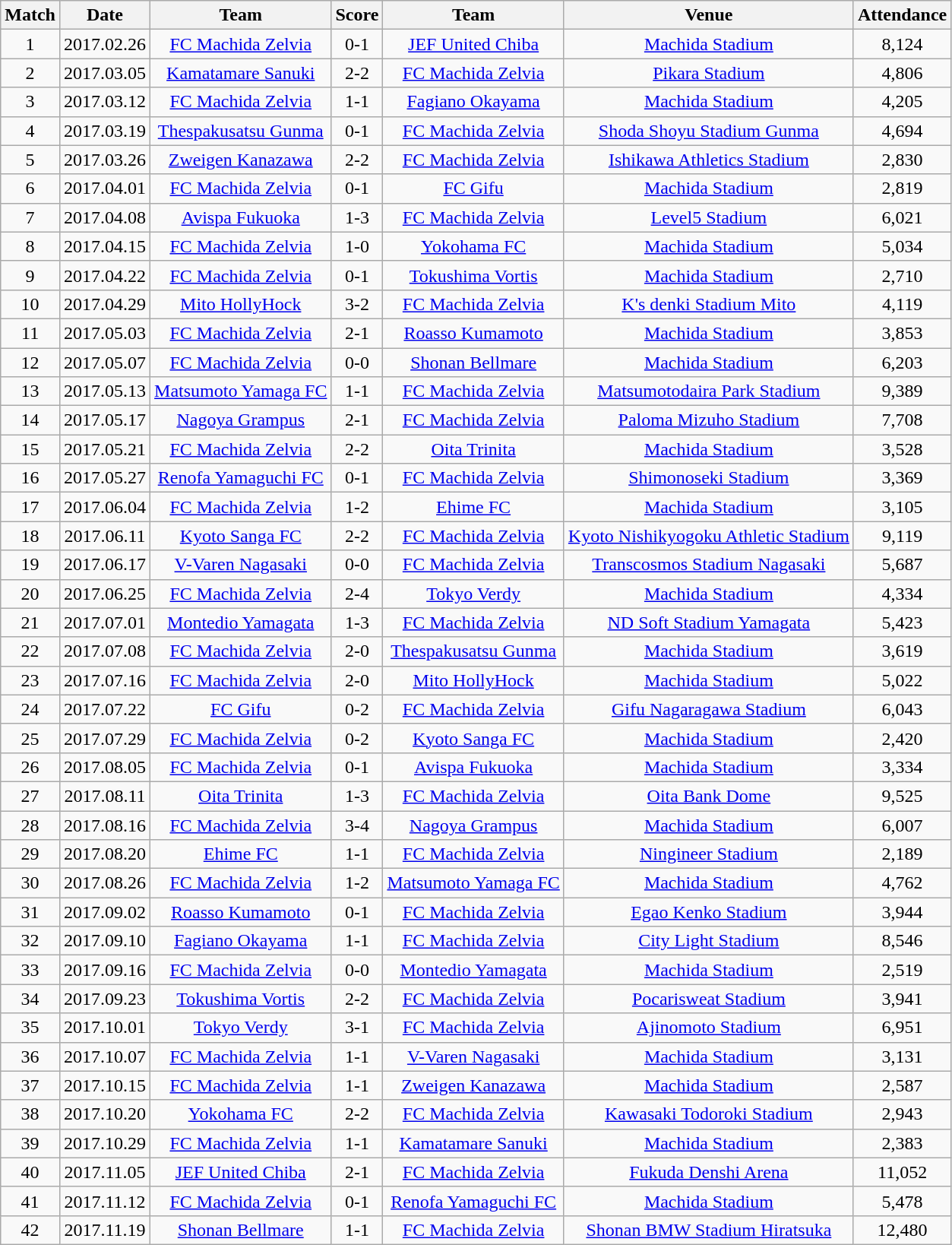<table class="wikitable" style="text-align:center;">
<tr>
<th>Match</th>
<th>Date</th>
<th>Team</th>
<th>Score</th>
<th>Team</th>
<th>Venue</th>
<th>Attendance</th>
</tr>
<tr>
<td>1</td>
<td>2017.02.26</td>
<td><a href='#'>FC Machida Zelvia</a></td>
<td>0-1</td>
<td><a href='#'>JEF United Chiba</a></td>
<td><a href='#'>Machida Stadium</a></td>
<td>8,124</td>
</tr>
<tr>
<td>2</td>
<td>2017.03.05</td>
<td><a href='#'>Kamatamare Sanuki</a></td>
<td>2-2</td>
<td><a href='#'>FC Machida Zelvia</a></td>
<td><a href='#'>Pikara Stadium</a></td>
<td>4,806</td>
</tr>
<tr>
<td>3</td>
<td>2017.03.12</td>
<td><a href='#'>FC Machida Zelvia</a></td>
<td>1-1</td>
<td><a href='#'>Fagiano Okayama</a></td>
<td><a href='#'>Machida Stadium</a></td>
<td>4,205</td>
</tr>
<tr>
<td>4</td>
<td>2017.03.19</td>
<td><a href='#'>Thespakusatsu Gunma</a></td>
<td>0-1</td>
<td><a href='#'>FC Machida Zelvia</a></td>
<td><a href='#'>Shoda Shoyu Stadium Gunma</a></td>
<td>4,694</td>
</tr>
<tr>
<td>5</td>
<td>2017.03.26</td>
<td><a href='#'>Zweigen Kanazawa</a></td>
<td>2-2</td>
<td><a href='#'>FC Machida Zelvia</a></td>
<td><a href='#'>Ishikawa Athletics Stadium</a></td>
<td>2,830</td>
</tr>
<tr>
<td>6</td>
<td>2017.04.01</td>
<td><a href='#'>FC Machida Zelvia</a></td>
<td>0-1</td>
<td><a href='#'>FC Gifu</a></td>
<td><a href='#'>Machida Stadium</a></td>
<td>2,819</td>
</tr>
<tr>
<td>7</td>
<td>2017.04.08</td>
<td><a href='#'>Avispa Fukuoka</a></td>
<td>1-3</td>
<td><a href='#'>FC Machida Zelvia</a></td>
<td><a href='#'>Level5 Stadium</a></td>
<td>6,021</td>
</tr>
<tr>
<td>8</td>
<td>2017.04.15</td>
<td><a href='#'>FC Machida Zelvia</a></td>
<td>1-0</td>
<td><a href='#'>Yokohama FC</a></td>
<td><a href='#'>Machida Stadium</a></td>
<td>5,034</td>
</tr>
<tr>
<td>9</td>
<td>2017.04.22</td>
<td><a href='#'>FC Machida Zelvia</a></td>
<td>0-1</td>
<td><a href='#'>Tokushima Vortis</a></td>
<td><a href='#'>Machida Stadium</a></td>
<td>2,710</td>
</tr>
<tr>
<td>10</td>
<td>2017.04.29</td>
<td><a href='#'>Mito HollyHock</a></td>
<td>3-2</td>
<td><a href='#'>FC Machida Zelvia</a></td>
<td><a href='#'>K's denki Stadium Mito</a></td>
<td>4,119</td>
</tr>
<tr>
<td>11</td>
<td>2017.05.03</td>
<td><a href='#'>FC Machida Zelvia</a></td>
<td>2-1</td>
<td><a href='#'>Roasso Kumamoto</a></td>
<td><a href='#'>Machida Stadium</a></td>
<td>3,853</td>
</tr>
<tr>
<td>12</td>
<td>2017.05.07</td>
<td><a href='#'>FC Machida Zelvia</a></td>
<td>0-0</td>
<td><a href='#'>Shonan Bellmare</a></td>
<td><a href='#'>Machida Stadium</a></td>
<td>6,203</td>
</tr>
<tr>
<td>13</td>
<td>2017.05.13</td>
<td><a href='#'>Matsumoto Yamaga FC</a></td>
<td>1-1</td>
<td><a href='#'>FC Machida Zelvia</a></td>
<td><a href='#'>Matsumotodaira Park Stadium</a></td>
<td>9,389</td>
</tr>
<tr>
<td>14</td>
<td>2017.05.17</td>
<td><a href='#'>Nagoya Grampus</a></td>
<td>2-1</td>
<td><a href='#'>FC Machida Zelvia</a></td>
<td><a href='#'>Paloma Mizuho Stadium</a></td>
<td>7,708</td>
</tr>
<tr>
<td>15</td>
<td>2017.05.21</td>
<td><a href='#'>FC Machida Zelvia</a></td>
<td>2-2</td>
<td><a href='#'>Oita Trinita</a></td>
<td><a href='#'>Machida Stadium</a></td>
<td>3,528</td>
</tr>
<tr>
<td>16</td>
<td>2017.05.27</td>
<td><a href='#'>Renofa Yamaguchi FC</a></td>
<td>0-1</td>
<td><a href='#'>FC Machida Zelvia</a></td>
<td><a href='#'>Shimonoseki Stadium</a></td>
<td>3,369</td>
</tr>
<tr>
<td>17</td>
<td>2017.06.04</td>
<td><a href='#'>FC Machida Zelvia</a></td>
<td>1-2</td>
<td><a href='#'>Ehime FC</a></td>
<td><a href='#'>Machida Stadium</a></td>
<td>3,105</td>
</tr>
<tr>
<td>18</td>
<td>2017.06.11</td>
<td><a href='#'>Kyoto Sanga FC</a></td>
<td>2-2</td>
<td><a href='#'>FC Machida Zelvia</a></td>
<td><a href='#'>Kyoto Nishikyogoku Athletic Stadium</a></td>
<td>9,119</td>
</tr>
<tr>
<td>19</td>
<td>2017.06.17</td>
<td><a href='#'>V-Varen Nagasaki</a></td>
<td>0-0</td>
<td><a href='#'>FC Machida Zelvia</a></td>
<td><a href='#'>Transcosmos Stadium Nagasaki</a></td>
<td>5,687</td>
</tr>
<tr>
<td>20</td>
<td>2017.06.25</td>
<td><a href='#'>FC Machida Zelvia</a></td>
<td>2-4</td>
<td><a href='#'>Tokyo Verdy</a></td>
<td><a href='#'>Machida Stadium</a></td>
<td>4,334</td>
</tr>
<tr>
<td>21</td>
<td>2017.07.01</td>
<td><a href='#'>Montedio Yamagata</a></td>
<td>1-3</td>
<td><a href='#'>FC Machida Zelvia</a></td>
<td><a href='#'>ND Soft Stadium Yamagata</a></td>
<td>5,423</td>
</tr>
<tr>
<td>22</td>
<td>2017.07.08</td>
<td><a href='#'>FC Machida Zelvia</a></td>
<td>2-0</td>
<td><a href='#'>Thespakusatsu Gunma</a></td>
<td><a href='#'>Machida Stadium</a></td>
<td>3,619</td>
</tr>
<tr>
<td>23</td>
<td>2017.07.16</td>
<td><a href='#'>FC Machida Zelvia</a></td>
<td>2-0</td>
<td><a href='#'>Mito HollyHock</a></td>
<td><a href='#'>Machida Stadium</a></td>
<td>5,022</td>
</tr>
<tr>
<td>24</td>
<td>2017.07.22</td>
<td><a href='#'>FC Gifu</a></td>
<td>0-2</td>
<td><a href='#'>FC Machida Zelvia</a></td>
<td><a href='#'>Gifu Nagaragawa Stadium</a></td>
<td>6,043</td>
</tr>
<tr>
<td>25</td>
<td>2017.07.29</td>
<td><a href='#'>FC Machida Zelvia</a></td>
<td>0-2</td>
<td><a href='#'>Kyoto Sanga FC</a></td>
<td><a href='#'>Machida Stadium</a></td>
<td>2,420</td>
</tr>
<tr>
<td>26</td>
<td>2017.08.05</td>
<td><a href='#'>FC Machida Zelvia</a></td>
<td>0-1</td>
<td><a href='#'>Avispa Fukuoka</a></td>
<td><a href='#'>Machida Stadium</a></td>
<td>3,334</td>
</tr>
<tr>
<td>27</td>
<td>2017.08.11</td>
<td><a href='#'>Oita Trinita</a></td>
<td>1-3</td>
<td><a href='#'>FC Machida Zelvia</a></td>
<td><a href='#'>Oita Bank Dome</a></td>
<td>9,525</td>
</tr>
<tr>
<td>28</td>
<td>2017.08.16</td>
<td><a href='#'>FC Machida Zelvia</a></td>
<td>3-4</td>
<td><a href='#'>Nagoya Grampus</a></td>
<td><a href='#'>Machida Stadium</a></td>
<td>6,007</td>
</tr>
<tr>
<td>29</td>
<td>2017.08.20</td>
<td><a href='#'>Ehime FC</a></td>
<td>1-1</td>
<td><a href='#'>FC Machida Zelvia</a></td>
<td><a href='#'>Ningineer Stadium</a></td>
<td>2,189</td>
</tr>
<tr>
<td>30</td>
<td>2017.08.26</td>
<td><a href='#'>FC Machida Zelvia</a></td>
<td>1-2</td>
<td><a href='#'>Matsumoto Yamaga FC</a></td>
<td><a href='#'>Machida Stadium</a></td>
<td>4,762</td>
</tr>
<tr>
<td>31</td>
<td>2017.09.02</td>
<td><a href='#'>Roasso Kumamoto</a></td>
<td>0-1</td>
<td><a href='#'>FC Machida Zelvia</a></td>
<td><a href='#'>Egao Kenko Stadium</a></td>
<td>3,944</td>
</tr>
<tr>
<td>32</td>
<td>2017.09.10</td>
<td><a href='#'>Fagiano Okayama</a></td>
<td>1-1</td>
<td><a href='#'>FC Machida Zelvia</a></td>
<td><a href='#'>City Light Stadium</a></td>
<td>8,546</td>
</tr>
<tr>
<td>33</td>
<td>2017.09.16</td>
<td><a href='#'>FC Machida Zelvia</a></td>
<td>0-0</td>
<td><a href='#'>Montedio Yamagata</a></td>
<td><a href='#'>Machida Stadium</a></td>
<td>2,519</td>
</tr>
<tr>
<td>34</td>
<td>2017.09.23</td>
<td><a href='#'>Tokushima Vortis</a></td>
<td>2-2</td>
<td><a href='#'>FC Machida Zelvia</a></td>
<td><a href='#'>Pocarisweat Stadium</a></td>
<td>3,941</td>
</tr>
<tr>
<td>35</td>
<td>2017.10.01</td>
<td><a href='#'>Tokyo Verdy</a></td>
<td>3-1</td>
<td><a href='#'>FC Machida Zelvia</a></td>
<td><a href='#'>Ajinomoto Stadium</a></td>
<td>6,951</td>
</tr>
<tr>
<td>36</td>
<td>2017.10.07</td>
<td><a href='#'>FC Machida Zelvia</a></td>
<td>1-1</td>
<td><a href='#'>V-Varen Nagasaki</a></td>
<td><a href='#'>Machida Stadium</a></td>
<td>3,131</td>
</tr>
<tr>
<td>37</td>
<td>2017.10.15</td>
<td><a href='#'>FC Machida Zelvia</a></td>
<td>1-1</td>
<td><a href='#'>Zweigen Kanazawa</a></td>
<td><a href='#'>Machida Stadium</a></td>
<td>2,587</td>
</tr>
<tr>
<td>38</td>
<td>2017.10.20</td>
<td><a href='#'>Yokohama FC</a></td>
<td>2-2</td>
<td><a href='#'>FC Machida Zelvia</a></td>
<td><a href='#'>Kawasaki Todoroki Stadium</a></td>
<td>2,943</td>
</tr>
<tr>
<td>39</td>
<td>2017.10.29</td>
<td><a href='#'>FC Machida Zelvia</a></td>
<td>1-1</td>
<td><a href='#'>Kamatamare Sanuki</a></td>
<td><a href='#'>Machida Stadium</a></td>
<td>2,383</td>
</tr>
<tr>
<td>40</td>
<td>2017.11.05</td>
<td><a href='#'>JEF United Chiba</a></td>
<td>2-1</td>
<td><a href='#'>FC Machida Zelvia</a></td>
<td><a href='#'>Fukuda Denshi Arena</a></td>
<td>11,052</td>
</tr>
<tr>
<td>41</td>
<td>2017.11.12</td>
<td><a href='#'>FC Machida Zelvia</a></td>
<td>0-1</td>
<td><a href='#'>Renofa Yamaguchi FC</a></td>
<td><a href='#'>Machida Stadium</a></td>
<td>5,478</td>
</tr>
<tr>
<td>42</td>
<td>2017.11.19</td>
<td><a href='#'>Shonan Bellmare</a></td>
<td>1-1</td>
<td><a href='#'>FC Machida Zelvia</a></td>
<td><a href='#'>Shonan BMW Stadium Hiratsuka</a></td>
<td>12,480</td>
</tr>
</table>
